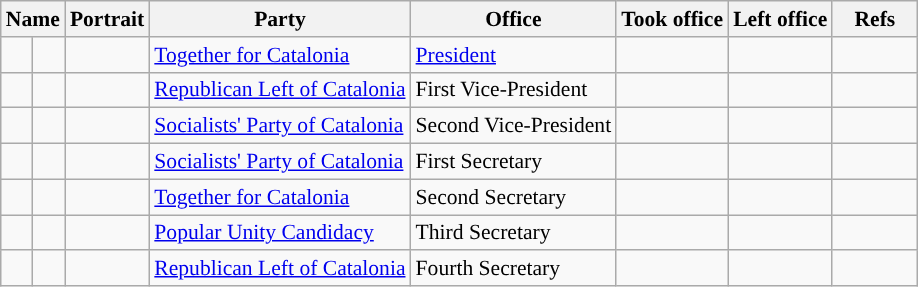<table class="wikitable plainrowheaders sortable mw-collapsible mw-collapsed" style="font-size:90%; text-align:left;">
<tr>
<th scope=col colspan="2">Name</th>
<th scope=col class=unsortable>Portrait</th>
<th scope=col>Party</th>
<th scope=col>Office</th>
<th scope=col>Took office</th>
<th scope=col>Left office</th>
<th scope=col width=50px class=unsortable>Refs</th>
</tr>
<tr>
<td !align="center" style="background:"></td>
<td></td>
<td align=center></td>
<td><a href='#'>Together for Catalonia</a></td>
<td><a href='#'>President</a></td>
<td align=center></td>
<td align=center></td>
<td align=center></td>
</tr>
<tr>
<td !align="center" style="background:"></td>
<td></td>
<td align=center></td>
<td><a href='#'>Republican Left of Catalonia</a></td>
<td>First Vice-President</td>
<td align=center></td>
<td align=center></td>
<td align=center></td>
</tr>
<tr>
<td !align="center" style="background:"></td>
<td></td>
<td align=center></td>
<td><a href='#'>Socialists' Party of Catalonia</a></td>
<td>Second Vice-President</td>
<td align=center></td>
<td align=center></td>
<td align=center></td>
</tr>
<tr>
<td !align="center" style="background:"></td>
<td></td>
<td align=center></td>
<td><a href='#'>Socialists' Party of Catalonia</a></td>
<td>First Secretary</td>
<td align=center></td>
<td align=center></td>
<td align=center></td>
</tr>
<tr>
<td !align="center" style="background:"></td>
<td></td>
<td align=center></td>
<td><a href='#'>Together for Catalonia</a></td>
<td>Second Secretary</td>
<td align=center></td>
<td align=center></td>
<td align=center></td>
</tr>
<tr>
<td !align="center" style="background:"></td>
<td></td>
<td align=center></td>
<td><a href='#'>Popular Unity Candidacy</a></td>
<td>Third Secretary</td>
<td align=center></td>
<td align=center></td>
<td align=center></td>
</tr>
<tr>
<td !align="center" style="background:"></td>
<td></td>
<td align=center></td>
<td><a href='#'>Republican Left of Catalonia</a></td>
<td>Fourth Secretary</td>
<td align=center></td>
<td align=center></td>
<td align=center></td>
</tr>
</table>
